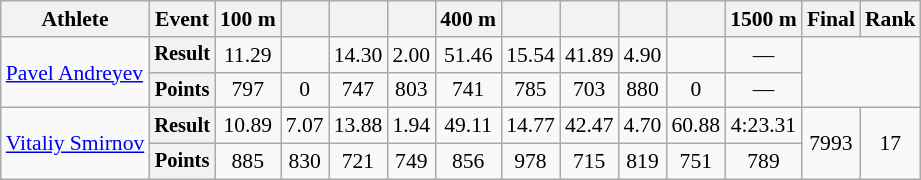<table class="wikitable" style="font-size:90%">
<tr>
<th>Athlete</th>
<th>Event</th>
<th>100 m</th>
<th></th>
<th></th>
<th></th>
<th>400 m</th>
<th></th>
<th></th>
<th></th>
<th></th>
<th>1500 m</th>
<th>Final</th>
<th>Rank</th>
</tr>
<tr align=center>
<td align=left rowspan=2><a href='#'>Pavel Andreyev</a></td>
<th style="font-size:95%">Result</th>
<td>11.29</td>
<td></td>
<td>14.30</td>
<td>2.00</td>
<td>51.46</td>
<td>15.54</td>
<td>41.89</td>
<td>4.90</td>
<td></td>
<td>—</td>
<td rowspan=2 colspan=2></td>
</tr>
<tr align=center>
<th style="font-size:95%">Points</th>
<td>797</td>
<td>0</td>
<td>747</td>
<td>803</td>
<td>741</td>
<td>785</td>
<td>703</td>
<td>880</td>
<td>0</td>
<td>—</td>
</tr>
<tr align=center>
<td align=left rowspan=2><a href='#'>Vitaliy Smirnov</a></td>
<th style="font-size:95%">Result</th>
<td>10.89</td>
<td>7.07</td>
<td>13.88</td>
<td>1.94</td>
<td>49.11</td>
<td>14.77</td>
<td>42.47</td>
<td>4.70</td>
<td>60.88</td>
<td>4:23.31</td>
<td rowspan=2>7993</td>
<td rowspan=2>17</td>
</tr>
<tr align=center>
<th style="font-size:95%">Points</th>
<td>885</td>
<td>830</td>
<td>721</td>
<td>749</td>
<td>856</td>
<td>978</td>
<td>715</td>
<td>819</td>
<td>751</td>
<td>789</td>
</tr>
</table>
